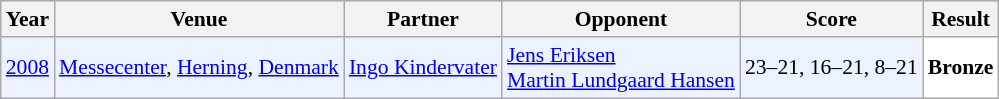<table class="sortable wikitable" style="font-size: 90%;">
<tr>
<th>Year</th>
<th>Venue</th>
<th>Partner</th>
<th>Opponent</th>
<th>Score</th>
<th>Result</th>
</tr>
<tr style="background:#ECF2FF">
<td align="center"><a href='#'>2008</a></td>
<td align="left"><a href='#'>Messecenter</a>, <a href='#'>Herning</a>, <a href='#'>Denmark</a></td>
<td align="left"> <a href='#'>Ingo Kindervater</a></td>
<td align="left"> <a href='#'>Jens Eriksen</a><br> <a href='#'>Martin Lundgaard Hansen</a></td>
<td align="left">23–21, 16–21, 8–21</td>
<td style="text-align:left; background:white"> <strong>Bronze</strong></td>
</tr>
</table>
